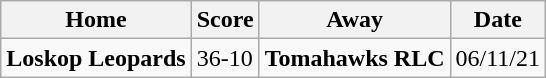<table class="wikitable">
<tr>
<th>Home</th>
<th>Score</th>
<th>Away</th>
<th>Date</th>
</tr>
<tr>
<td> <strong>Loskop Leopards</strong></td>
<td>36-10</td>
<td> <strong>Tomahawks RLC</strong></td>
<td>06/11/21</td>
</tr>
</table>
